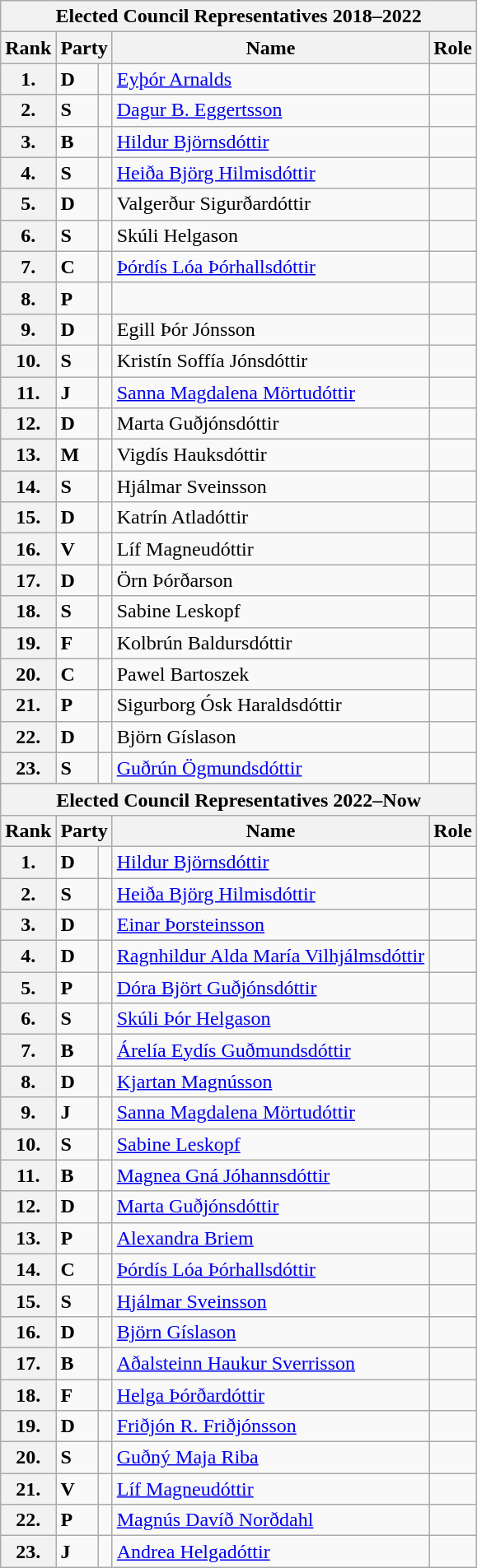<table class="wikitable">
<tr>
<th colspan="5">Elected Council Representatives 2018–2022</th>
</tr>
<tr>
<th>Rank</th>
<th colspan="2">Party</th>
<th>Name</th>
<th>Role</th>
</tr>
<tr>
<th align="right">1.</th>
<td><strong>D</strong></td>
<td bgcolor = ></td>
<td><a href='#'>Eyþór Arnalds</a></td>
<td></td>
</tr>
<tr>
<th align="right">2.</th>
<td><strong>S</strong></td>
<td bgcolor = ></td>
<td><a href='#'>Dagur B. Eggertsson</a></td>
<td></td>
</tr>
<tr>
<th align="right">3.</th>
<td><strong>B</strong></td>
<td bgcolor = ></td>
<td><a href='#'>Hildur Björnsdóttir</a></td>
<td></td>
</tr>
<tr>
<th align="right">4.</th>
<td><strong>S</strong></td>
<td bgcolor = ></td>
<td><a href='#'>Heiða Björg Hilmisdóttir</a></td>
<td></td>
</tr>
<tr>
<th align="right">5.</th>
<td><strong>D</strong></td>
<td bgcolor = ></td>
<td>Valgerður Sigurðardóttir</td>
<td></td>
</tr>
<tr>
<th align="right">6.</th>
<td><strong>S</strong></td>
<td bgcolor = ></td>
<td>Skúli Helgason</td>
<td></td>
</tr>
<tr>
<th align="right">7.</th>
<td><strong>C</strong></td>
<td bgcolor = ></td>
<td><a href='#'>Þórdís Lóa Þórhallsdóttir</a></td>
<td></td>
</tr>
<tr>
<th align="right">8.</th>
<td><strong>P</strong></td>
<td bgcolor = ></td>
<td></td>
<td></td>
</tr>
<tr>
<th align="right">9.</th>
<td><strong>D</strong></td>
<td bgcolor = ></td>
<td>Egill Þór Jónsson</td>
<td></td>
</tr>
<tr>
<th align="right">10.</th>
<td><strong>S</strong></td>
<td bgcolor = ></td>
<td>Kristín Soffía Jónsdóttir</td>
<td></td>
</tr>
<tr>
<th align="right">11.</th>
<td><strong>J</strong></td>
<td bgcolor = ></td>
<td><a href='#'>Sanna Magdalena Mörtudóttir</a></td>
<td></td>
</tr>
<tr>
<th align="right">12.</th>
<td><strong>D</strong></td>
<td bgcolor = ></td>
<td>Marta Guðjónsdóttir</td>
<td></td>
</tr>
<tr>
<th align="right">13.</th>
<td><strong>M</strong></td>
<td bgcolor = ></td>
<td>Vigdís Hauksdóttir</td>
<td></td>
</tr>
<tr>
<th align="right">14.</th>
<td><strong>S</strong></td>
<td bgcolor = ></td>
<td>Hjálmar Sveinsson</td>
<td></td>
</tr>
<tr>
<th align="right">15.</th>
<td><strong>D</strong></td>
<td bgcolor = ></td>
<td>Katrín Atladóttir</td>
<td></td>
</tr>
<tr>
<th align="right">16.</th>
<td><strong>V</strong></td>
<td bgcolor = ></td>
<td>Líf Magneudóttir</td>
<td></td>
</tr>
<tr>
<th align="right">17.</th>
<td><strong>D</strong></td>
<td bgcolor = ></td>
<td>Örn Þórðarson</td>
<td></td>
</tr>
<tr>
<th align="right">18.</th>
<td><strong>S</strong></td>
<td bgcolor = ></td>
<td>Sabine Leskopf</td>
<td></td>
</tr>
<tr>
<th align="right">19.</th>
<td><strong>F</strong></td>
<td bgcolor = ></td>
<td>Kolbrún Baldursdóttir</td>
<td></td>
</tr>
<tr>
<th align="right">20.</th>
<td><strong>C</strong></td>
<td bgcolor = ></td>
<td>Pawel Bartoszek</td>
<td></td>
</tr>
<tr>
<th align="right">21.</th>
<td><strong>P</strong></td>
<td bgcolor = ></td>
<td>Sigurborg Ósk Haraldsdóttir</td>
<td></td>
</tr>
<tr>
<th align="right">22.</th>
<td><strong>D</strong></td>
<td bgcolor = ></td>
<td>Björn Gíslason</td>
<td></td>
</tr>
<tr>
<th align="right">23.</th>
<td><strong>S</strong></td>
<td bgcolor = ></td>
<td><a href='#'>Guðrún Ögmundsdóttir</a></td>
<td></td>
</tr>
<tr>
</tr>
<tr>
<th colspan="5">Elected Council Representatives 2022–Now</th>
</tr>
<tr>
<th>Rank</th>
<th colspan="2">Party</th>
<th>Name</th>
<th>Role</th>
</tr>
<tr>
<th align="right">1.</th>
<td><strong>D</strong></td>
<td bgcolor = ></td>
<td><a href='#'>Hildur Björnsdóttir</a></td>
<td></td>
</tr>
<tr>
<th align="right">2.</th>
<td><strong>S</strong></td>
<td bgcolor = ></td>
<td><a href='#'>Heiða Björg Hilmisdóttir</a></td>
<td></td>
</tr>
<tr>
<th align="right">3.</th>
<td><strong>D</strong></td>
<td bgcolor = ></td>
<td><a href='#'>Einar Þorsteinsson</a></td>
<td></td>
</tr>
<tr>
<th align="right">4.</th>
<td><strong>D</strong></td>
<td bgcolor = ></td>
<td><a href='#'>Ragnhildur Alda María Vilhjálmsdóttir</a></td>
<td></td>
</tr>
<tr>
<th align="right">5.</th>
<td><strong>P</strong></td>
<td bgcolor = ></td>
<td><a href='#'>Dóra Björt Guðjónsdóttir</a></td>
<td></td>
</tr>
<tr>
<th align="right">6.</th>
<td><strong>S</strong></td>
<td bgcolor = ></td>
<td><a href='#'>Skúli Þór Helgason</a></td>
<td></td>
</tr>
<tr>
<th align="right">7.</th>
<td><strong>B</strong></td>
<td bgcolor = ></td>
<td><a href='#'>Árelía Eydís Guðmundsdóttir</a></td>
<td></td>
</tr>
<tr>
<th align="right">8.</th>
<td><strong>D</strong></td>
<td bgcolor = ></td>
<td><a href='#'>Kjartan Magnússon</a></td>
<td></td>
</tr>
<tr>
<th align="right">9.</th>
<td><strong>J</strong></td>
<td bgcolor = ></td>
<td><a href='#'>Sanna Magdalena Mörtudóttir</a></td>
<td></td>
</tr>
<tr>
<th align="right">10.</th>
<td><strong>S</strong></td>
<td bgcolor = ></td>
<td><a href='#'>Sabine Leskopf</a></td>
<td></td>
</tr>
<tr>
<th align="right">11.</th>
<td><strong>B</strong></td>
<td bgcolor = ></td>
<td><a href='#'>Magnea Gná Jóhannsdóttir</a></td>
<td></td>
</tr>
<tr>
<th align="right">12.</th>
<td><strong>D</strong></td>
<td bgcolor = ></td>
<td><a href='#'>Marta Guðjónsdóttir</a></td>
<td></td>
</tr>
<tr>
<th align="right">13.</th>
<td><strong>P</strong></td>
<td bgcolor = ></td>
<td><a href='#'>Alexandra Briem</a></td>
<td></td>
</tr>
<tr>
<th align="right">14.</th>
<td><strong>C</strong></td>
<td bgcolor = ></td>
<td><a href='#'>Þórdís Lóa Þórhallsdóttir</a></td>
<td></td>
</tr>
<tr>
<th align="right">15.</th>
<td><strong>S</strong></td>
<td bgcolor = ></td>
<td><a href='#'>Hjálmar Sveinsson</a></td>
<td></td>
</tr>
<tr>
<th align="right">16.</th>
<td><strong>D</strong></td>
<td bgcolor = ></td>
<td><a href='#'>Björn Gíslason</a></td>
<td></td>
</tr>
<tr>
<th align="right">17.</th>
<td><strong>B</strong></td>
<td bgcolor = ></td>
<td><a href='#'>Aðalsteinn Haukur Sverrisson</a></td>
<td></td>
</tr>
<tr>
<th align="right">18.</th>
<td><strong>F</strong></td>
<td bgcolor = ></td>
<td><a href='#'>Helga Þórðardóttir</a></td>
<td></td>
</tr>
<tr>
<th align="right">19.</th>
<td><strong>D</strong></td>
<td bgcolor = ></td>
<td><a href='#'>Friðjón R. Friðjónsson</a></td>
<td></td>
</tr>
<tr>
<th align="right">20.</th>
<td><strong>S</strong></td>
<td bgcolor = ></td>
<td><a href='#'>Guðný Maja Riba</a></td>
<td></td>
</tr>
<tr>
<th align="right">21.</th>
<td><strong>V</strong></td>
<td bgcolor = ></td>
<td><a href='#'>Líf Magneudóttir</a></td>
<td></td>
</tr>
<tr>
<th align="right">22.</th>
<td><strong>P</strong></td>
<td bgcolor = ></td>
<td><a href='#'>Magnús Davíð Norðdahl</a></td>
<td></td>
</tr>
<tr>
<th align="right">23.</th>
<td><strong>J</strong></td>
<td bgcolor = ></td>
<td><a href='#'>Andrea Helgadóttir</a></td>
<td></td>
</tr>
</table>
